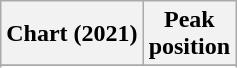<table class="wikitable sortable plainrowheaders" style="text-align:center">
<tr>
<th scope="col">Chart (2021)</th>
<th scope="col">Peak<br>position</th>
</tr>
<tr>
</tr>
<tr>
</tr>
</table>
